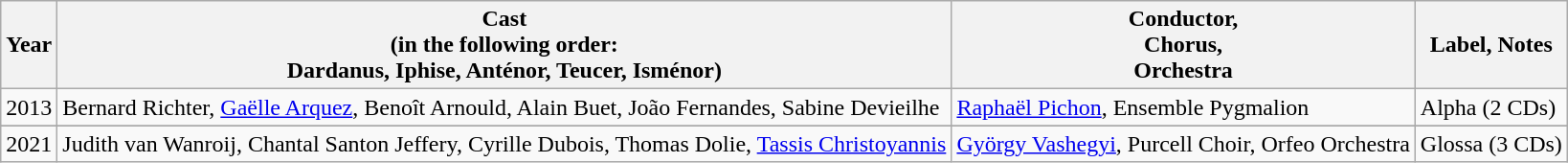<table class="wikitable">
<tr>
<th>Year</th>
<th>Cast<br>(in the following order:<br>Dardanus, Iphise, Anténor, Teucer, Isménor)</th>
<th>Conductor,<br>Chorus, <br>Orchestra</th>
<th>Label, Notes</th>
</tr>
<tr>
<td>2013</td>
<td>Bernard Richter, <a href='#'>Gaëlle Arquez</a>, Benoît Arnould, Alain Buet, João Fernandes, Sabine Devieilhe</td>
<td><a href='#'>Raphaël Pichon</a>, Ensemble Pygmalion</td>
<td>Alpha (2 CDs)</td>
</tr>
<tr>
</tr>
<tr>
<td>2021</td>
<td>Judith van Wanroij, Chantal Santon Jeffery, Cyrille Dubois, Thomas Dolie, <a href='#'>Tassis Christoyannis</a></td>
<td><a href='#'>György Vashegyi</a>, Purcell Choir, Orfeo Orchestra</td>
<td>Glossa (3 CDs)</td>
</tr>
</table>
